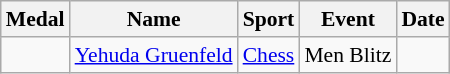<table class="wikitable sortable" style="font-size: 90%;">
<tr>
<th>Medal</th>
<th>Name</th>
<th>Sport</th>
<th>Event</th>
<th>Date</th>
</tr>
<tr>
<td></td>
<td><a href='#'>Yehuda Gruenfeld</a></td>
<td><a href='#'>Chess</a></td>
<td>Men Blitz</td>
<td></td>
</tr>
</table>
